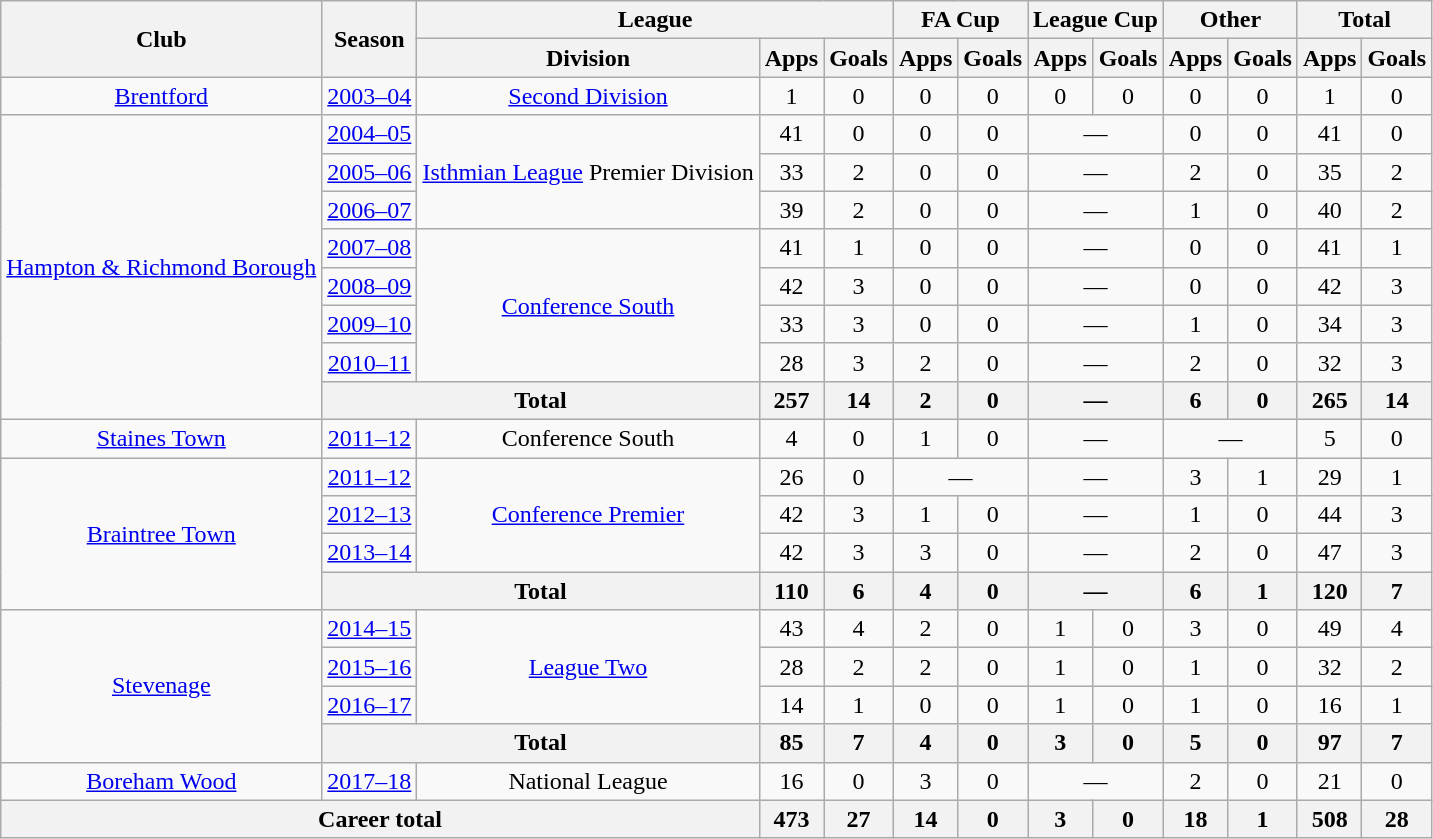<table style="text-align: center;" class="wikitable">
<tr>
<th rowspan="2">Club</th>
<th rowspan="2">Season</th>
<th colspan="3">League</th>
<th colspan="2">FA Cup</th>
<th colspan="2">League Cup</th>
<th colspan="2">Other</th>
<th colspan="2">Total</th>
</tr>
<tr>
<th>Division</th>
<th>Apps</th>
<th>Goals</th>
<th>Apps</th>
<th>Goals</th>
<th>Apps</th>
<th>Goals</th>
<th>Apps</th>
<th>Goals</th>
<th>Apps</th>
<th>Goals</th>
</tr>
<tr>
<td><a href='#'>Brentford</a></td>
<td><a href='#'>2003–04</a></td>
<td><a href='#'>Second Division</a></td>
<td>1</td>
<td>0</td>
<td>0</td>
<td>0</td>
<td>0</td>
<td>0</td>
<td>0</td>
<td>0</td>
<td>1</td>
<td>0</td>
</tr>
<tr>
<td rowspan="8"><a href='#'>Hampton & Richmond Borough</a></td>
<td><a href='#'>2004–05</a></td>
<td rowspan="3"><a href='#'>Isthmian League</a> Premier Division</td>
<td>41</td>
<td>0</td>
<td>0</td>
<td>0</td>
<td colspan="2">—</td>
<td>0</td>
<td>0</td>
<td>41</td>
<td>0</td>
</tr>
<tr>
<td><a href='#'>2005–06</a></td>
<td>33</td>
<td>2</td>
<td>0</td>
<td>0</td>
<td colspan="2">—</td>
<td>2</td>
<td>0</td>
<td>35</td>
<td>2</td>
</tr>
<tr>
<td><a href='#'>2006–07</a></td>
<td>39</td>
<td>2</td>
<td>0</td>
<td>0</td>
<td colspan="2">—</td>
<td>1</td>
<td>0</td>
<td>40</td>
<td>2</td>
</tr>
<tr>
<td><a href='#'>2007–08</a></td>
<td rowspan="4"><a href='#'>Conference South</a></td>
<td>41</td>
<td>1</td>
<td>0</td>
<td>0</td>
<td colspan="2">—</td>
<td>0</td>
<td>0</td>
<td>41</td>
<td>1</td>
</tr>
<tr>
<td><a href='#'>2008–09</a></td>
<td>42</td>
<td>3</td>
<td>0</td>
<td>0</td>
<td colspan="2">—</td>
<td>0</td>
<td>0</td>
<td>42</td>
<td>3</td>
</tr>
<tr>
<td><a href='#'>2009–10</a></td>
<td>33</td>
<td>3</td>
<td>0</td>
<td>0</td>
<td colspan="2">—</td>
<td>1</td>
<td>0</td>
<td>34</td>
<td>3</td>
</tr>
<tr>
<td><a href='#'>2010–11</a></td>
<td>28</td>
<td>3</td>
<td>2</td>
<td>0</td>
<td colspan="2">—</td>
<td>2</td>
<td>0</td>
<td>32</td>
<td>3</td>
</tr>
<tr>
<th colspan="2">Total</th>
<th>257</th>
<th>14</th>
<th>2</th>
<th>0</th>
<th colspan="2">—</th>
<th>6</th>
<th>0</th>
<th>265</th>
<th>14</th>
</tr>
<tr>
<td><a href='#'>Staines Town</a></td>
<td><a href='#'>2011–12</a></td>
<td>Conference South</td>
<td>4</td>
<td>0</td>
<td>1</td>
<td>0</td>
<td colspan="2">—</td>
<td colspan="2">—</td>
<td>5</td>
<td>0</td>
</tr>
<tr>
<td rowspan="4"><a href='#'>Braintree Town</a></td>
<td><a href='#'>2011–12</a></td>
<td rowspan="3"><a href='#'>Conference Premier</a></td>
<td>26</td>
<td>0</td>
<td colspan="2">—</td>
<td colspan="2">—</td>
<td>3</td>
<td>1</td>
<td>29</td>
<td>1</td>
</tr>
<tr>
<td><a href='#'>2012–13</a></td>
<td>42</td>
<td>3</td>
<td>1</td>
<td>0</td>
<td colspan="2">—</td>
<td>1</td>
<td>0</td>
<td>44</td>
<td>3</td>
</tr>
<tr>
<td><a href='#'>2013–14</a></td>
<td>42</td>
<td>3</td>
<td>3</td>
<td>0</td>
<td colspan="2">—</td>
<td>2</td>
<td>0</td>
<td>47</td>
<td>3</td>
</tr>
<tr>
<th colspan="2">Total</th>
<th>110</th>
<th>6</th>
<th>4</th>
<th>0</th>
<th colspan="2">—</th>
<th>6</th>
<th>1</th>
<th>120</th>
<th>7</th>
</tr>
<tr>
<td rowspan="4"><a href='#'>Stevenage</a></td>
<td><a href='#'>2014–15</a></td>
<td rowspan="3"><a href='#'>League Two</a></td>
<td>43</td>
<td>4</td>
<td>2</td>
<td>0</td>
<td>1</td>
<td>0</td>
<td>3</td>
<td>0</td>
<td>49</td>
<td>4</td>
</tr>
<tr>
<td><a href='#'>2015–16</a></td>
<td>28</td>
<td>2</td>
<td>2</td>
<td>0</td>
<td>1</td>
<td>0</td>
<td>1</td>
<td>0</td>
<td>32</td>
<td>2</td>
</tr>
<tr>
<td><a href='#'>2016–17</a></td>
<td>14</td>
<td>1</td>
<td>0</td>
<td>0</td>
<td>1</td>
<td>0</td>
<td>1</td>
<td>0</td>
<td>16</td>
<td>1</td>
</tr>
<tr>
<th colspan="2">Total</th>
<th>85</th>
<th>7</th>
<th>4</th>
<th>0</th>
<th>3</th>
<th>0</th>
<th>5</th>
<th>0</th>
<th>97</th>
<th>7</th>
</tr>
<tr>
<td><a href='#'>Boreham Wood</a></td>
<td><a href='#'>2017–18</a></td>
<td>National League</td>
<td>16</td>
<td>0</td>
<td>3</td>
<td>0</td>
<td colspan="2">—</td>
<td>2</td>
<td>0</td>
<td>21</td>
<td>0</td>
</tr>
<tr>
<th colspan="3">Career total</th>
<th>473</th>
<th>27</th>
<th>14</th>
<th>0</th>
<th>3</th>
<th>0</th>
<th>18</th>
<th>1</th>
<th>508</th>
<th>28</th>
</tr>
</table>
